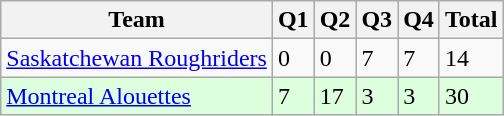<table class="wikitable">
<tr>
<th>Team</th>
<th>Q1</th>
<th>Q2</th>
<th>Q3</th>
<th>Q4</th>
<th>Total</th>
</tr>
<tr>
<td><a href='#'>Saskatchewan Roughriders</a></td>
<td>0</td>
<td>0</td>
<td>7</td>
<td>7</td>
<td>14</td>
</tr>
<tr style="background-color:#DDFFDD">
<td><a href='#'>Montreal Alouettes</a></td>
<td>7</td>
<td>17</td>
<td>3</td>
<td>3</td>
<td>30</td>
</tr>
</table>
